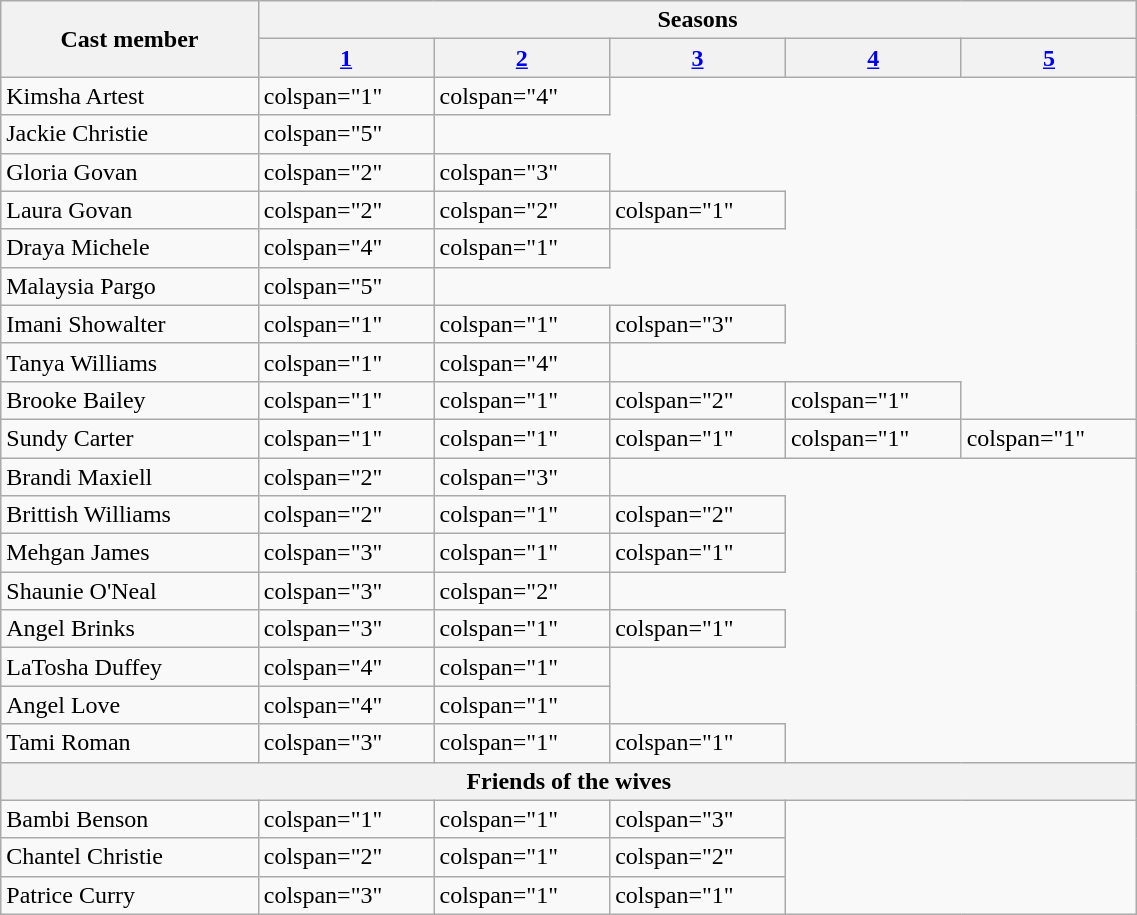<table class="wikitable plainrowheaders" style="width:60%;">
<tr>
<th rowspan="2" style="width:12.5%;">Cast member</th>
<th colspan="6">Seasons</th>
</tr>
<tr>
<th style="width:5%;"><a href='#'>1</a></th>
<th style="width:5%;"><a href='#'>2</a></th>
<th style="width:5%;"><a href='#'>3</a></th>
<th style="width:5%;"><a href='#'>4</a></th>
<th style="width:5%;"><a href='#'>5</a></th>
</tr>
<tr>
<td>Kimsha Artest</td>
<td>colspan="1" </td>
<td>colspan="4" </td>
</tr>
<tr>
<td>Jackie Christie</td>
<td>colspan="5" </td>
</tr>
<tr>
<td>Gloria Govan</td>
<td>colspan="2" </td>
<td>colspan="3" </td>
</tr>
<tr>
<td>Laura Govan</td>
<td>colspan="2" </td>
<td>colspan="2" </td>
<td>colspan="1" </td>
</tr>
<tr>
<td>Draya Michele</td>
<td>colspan="4" </td>
<td>colspan="1" </td>
</tr>
<tr>
<td>Malaysia Pargo</td>
<td>colspan="5" </td>
</tr>
<tr>
<td>Imani Showalter</td>
<td>colspan="1" </td>
<td>colspan="1" </td>
<td>colspan="3" </td>
</tr>
<tr>
<td>Tanya Williams</td>
<td>colspan="1" </td>
<td>colspan="4" </td>
</tr>
<tr>
<td>Brooke Bailey</td>
<td>colspan="1" </td>
<td>colspan="1" </td>
<td>colspan="2" </td>
<td>colspan="1" </td>
</tr>
<tr>
<td>Sundy Carter</td>
<td>colspan="1" </td>
<td>colspan="1" </td>
<td>colspan="1" </td>
<td>colspan="1" </td>
<td>colspan="1" </td>
</tr>
<tr>
<td>Brandi Maxiell</td>
<td>colspan="2" </td>
<td>colspan="3" </td>
</tr>
<tr>
<td>Brittish Williams</td>
<td>colspan="2" </td>
<td>colspan="1" </td>
<td>colspan="2" </td>
</tr>
<tr>
<td>Mehgan James</td>
<td>colspan="3" </td>
<td>colspan="1" </td>
<td>colspan="1" </td>
</tr>
<tr>
<td>Shaunie O'Neal</td>
<td>colspan="3" </td>
<td>colspan="2" </td>
</tr>
<tr>
<td>Angel Brinks</td>
<td>colspan="3" </td>
<td>colspan="1" </td>
<td>colspan="1" </td>
</tr>
<tr>
<td>LaTosha Duffey</td>
<td>colspan="4" </td>
<td>colspan="1" </td>
</tr>
<tr>
<td>Angel Love</td>
<td>colspan="4" </td>
<td>colspan="1" </td>
</tr>
<tr>
<td>Tami Roman</td>
<td>colspan="3" </td>
<td>colspan="1" </td>
<td>colspan="1" </td>
</tr>
<tr>
<th colspan="6">Friends of the wives</th>
</tr>
<tr>
<td>Bambi Benson</td>
<td>colspan="1" </td>
<td>colspan="1" </td>
<td>colspan="3" </td>
</tr>
<tr>
<td>Chantel Christie</td>
<td>colspan="2" </td>
<td>colspan="1" </td>
<td>colspan="2" </td>
</tr>
<tr>
<td>Patrice Curry</td>
<td>colspan="3" </td>
<td>colspan="1" </td>
<td>colspan="1" </td>
</tr>
</table>
